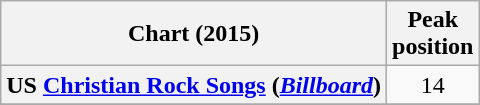<table class="wikitable sortable plainrowheaders" style="text-align:center;">
<tr>
<th scope="col">Chart (2015)</th>
<th scope="col">Peak<br>position</th>
</tr>
<tr>
<th scope="row">US <a href='#'>Christian Rock Songs</a> (<em><a href='#'>Billboard</a></em>)</th>
<td>14</td>
</tr>
<tr>
</tr>
<tr>
</tr>
</table>
